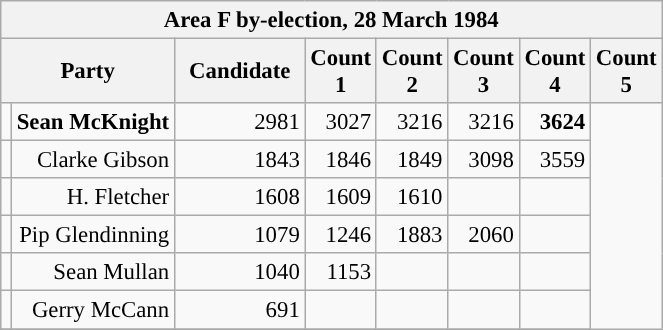<table class="wikitable" style="font-size: 95%;">
<tr>
<th colspan="11">Area F by-election, 28 March 1984</th>
</tr>
<tr>
<th colspan="2" style="width: 80px">Party</th>
<th style="width: 80px">Candidate</th>
<th style="width: 40px">Count 1</th>
<th style="width: 40px">Count 2</th>
<th style="width: 40px">Count 3</th>
<th style="width: 40px">Count 4</th>
<th style="width: 40px">Count 5</th>
</tr>
<tr>
<td></td>
<td align="right"><strong>Sean McKnight</strong></td>
<td align="right">2981</td>
<td align="right">3027</td>
<td align="right">3216</td>
<td align="right">3216</td>
<td align="right"><strong>3624</strong></td>
</tr>
<tr>
<td></td>
<td align="right">Clarke Gibson</td>
<td align="right">1843</td>
<td align="right">1846</td>
<td align="right">1849</td>
<td align="right">3098</td>
<td align="right">3559</td>
</tr>
<tr>
<td></td>
<td align="right">H. Fletcher</td>
<td align="right">1608</td>
<td align="right">1609</td>
<td align="right">1610</td>
<td align="right"></td>
<td align="right"></td>
</tr>
<tr>
<td></td>
<td align="right">Pip Glendinning</td>
<td align="right">1079</td>
<td align="right">1246</td>
<td align="right">1883</td>
<td align="right">2060</td>
<td align="right"></td>
</tr>
<tr>
<td></td>
<td align="right">Sean Mullan</td>
<td align="right">1040</td>
<td align="right">1153</td>
<td align="right"></td>
<td align="right"></td>
<td align="right"></td>
</tr>
<tr>
<td></td>
<td align="right">Gerry McCann</td>
<td align="right">691</td>
<td align="right"></td>
<td align="right"></td>
<td align="right"></td>
<td align="right"></td>
</tr>
<tr>
</tr>
<tr style="background-color:#E9E9E9">
</tr>
<tr>
</tr>
</table>
